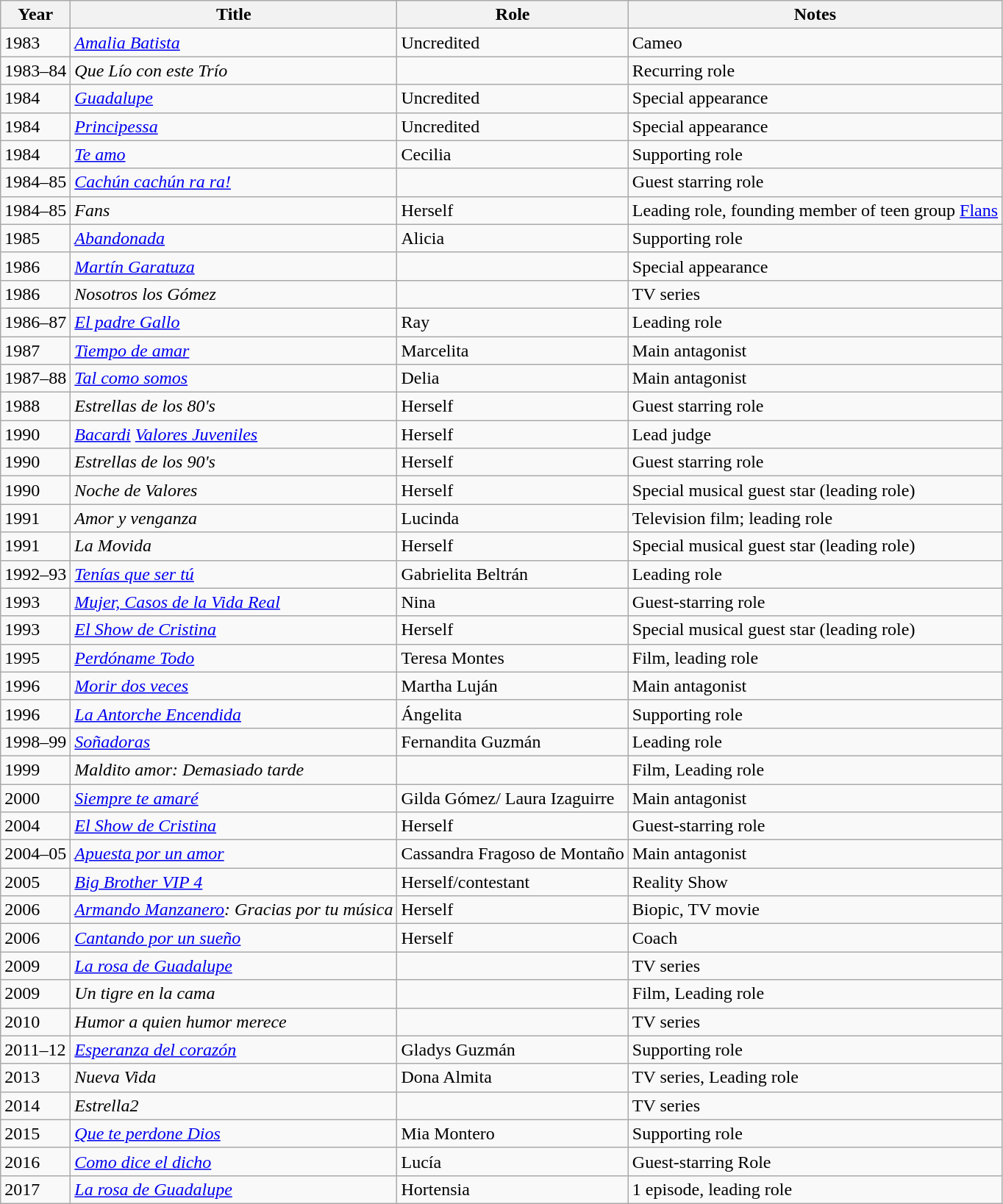<table class="wikitable sortable">
<tr>
<th>Year</th>
<th>Title</th>
<th>Role</th>
<th class="unsortable">Notes</th>
</tr>
<tr>
<td>1983</td>
<td><em><a href='#'>Amalia Batista</a></em></td>
<td>Uncredited</td>
<td>Cameo</td>
</tr>
<tr>
<td>1983–84</td>
<td><em>Que Lío con este Trío</em></td>
<td></td>
<td>Recurring role</td>
</tr>
<tr>
<td>1984</td>
<td><em><a href='#'>Guadalupe</a></em></td>
<td>Uncredited</td>
<td>Special appearance</td>
</tr>
<tr>
<td>1984</td>
<td><em><a href='#'>Principessa</a></em></td>
<td>Uncredited</td>
<td>Special appearance</td>
</tr>
<tr>
<td>1984</td>
<td><em><a href='#'>Te amo</a></em></td>
<td>Cecilia</td>
<td>Supporting role</td>
</tr>
<tr>
<td>1984–85</td>
<td><em><a href='#'>Cachún cachún ra ra!</a></em></td>
<td></td>
<td>Guest starring role</td>
</tr>
<tr>
<td>1984–85</td>
<td><em>Fans</em></td>
<td>Herself</td>
<td>Leading role, founding member of teen group <a href='#'>Flans</a></td>
</tr>
<tr>
<td>1985</td>
<td><em><a href='#'>Abandonada</a></em></td>
<td>Alicia</td>
<td>Supporting role</td>
</tr>
<tr>
<td>1986</td>
<td><em><a href='#'>Martín Garatuza</a></em></td>
<td></td>
<td>Special appearance</td>
</tr>
<tr>
<td>1986</td>
<td><em>Nosotros los Gómez</em></td>
<td></td>
<td>TV series</td>
</tr>
<tr>
<td>1986–87</td>
<td><em><a href='#'>El padre Gallo</a></em></td>
<td>Ray</td>
<td>Leading role</td>
</tr>
<tr>
<td>1987</td>
<td><em><a href='#'>Tiempo de amar</a></em></td>
<td>Marcelita</td>
<td>Main antagonist</td>
</tr>
<tr>
<td>1987–88</td>
<td><em><a href='#'>Tal como somos</a></em></td>
<td>Delia</td>
<td>Main antagonist</td>
</tr>
<tr>
<td>1988</td>
<td><em>Estrellas de los 80's</em></td>
<td>Herself</td>
<td>Guest starring role</td>
</tr>
<tr>
<td>1990</td>
<td><em><a href='#'>Bacardi</a> <a href='#'>Valores Juveniles</a></em></td>
<td>Herself</td>
<td>Lead judge</td>
</tr>
<tr>
<td>1990</td>
<td><em>Estrellas de los 90's</em></td>
<td>Herself</td>
<td>Guest starring role</td>
</tr>
<tr>
<td>1990</td>
<td><em>Noche de Valores</em></td>
<td>Herself</td>
<td>Special musical guest star (leading role)</td>
</tr>
<tr>
<td>1991</td>
<td><em>Amor y venganza</em></td>
<td>Lucinda</td>
<td>Television film; leading role</td>
</tr>
<tr>
<td>1991</td>
<td><em>La Movida</em></td>
<td>Herself</td>
<td>Special musical guest star (leading role)</td>
</tr>
<tr>
<td>1992–93</td>
<td><em><a href='#'>Tenías que ser tú</a></em></td>
<td>Gabrielita Beltrán</td>
<td>Leading role</td>
</tr>
<tr>
<td>1993</td>
<td><em><a href='#'>Mujer, Casos de la Vida Real</a></em></td>
<td>Nina</td>
<td>Guest-starring role</td>
</tr>
<tr>
<td>1993</td>
<td><em><a href='#'>El Show de Cristina</a></em></td>
<td>Herself</td>
<td>Special musical guest star (leading role)</td>
</tr>
<tr>
<td>1995</td>
<td><em><a href='#'>Perdóname Todo</a></em></td>
<td>Teresa Montes</td>
<td>Film, leading role</td>
</tr>
<tr>
<td>1996</td>
<td><em><a href='#'>Morir dos veces</a></em></td>
<td>Martha Luján</td>
<td>Main antagonist</td>
</tr>
<tr>
<td>1996</td>
<td><em><a href='#'>La Antorche Encendida</a></em></td>
<td>Ángelita</td>
<td>Supporting role</td>
</tr>
<tr>
<td>1998–99</td>
<td><em><a href='#'>Soñadoras</a></em></td>
<td>Fernandita Guzmán</td>
<td>Leading role</td>
</tr>
<tr>
<td>1999</td>
<td><em>Maldito amor: Demasiado tarde</em></td>
<td></td>
<td>Film, Leading role</td>
</tr>
<tr>
<td>2000</td>
<td><em><a href='#'>Siempre te amaré</a></em></td>
<td>Gilda Gómez/ Laura Izaguirre</td>
<td>Main antagonist</td>
</tr>
<tr>
<td>2004</td>
<td><em><a href='#'>El Show de Cristina</a></em></td>
<td>Herself</td>
<td>Guest-starring role</td>
</tr>
<tr>
<td>2004–05</td>
<td><em><a href='#'>Apuesta por un amor</a></em></td>
<td>Cassandra Fragoso de Montaño</td>
<td>Main antagonist</td>
</tr>
<tr>
<td>2005</td>
<td><em><a href='#'>Big Brother VIP 4</a></em></td>
<td>Herself/contestant</td>
<td>Reality Show</td>
</tr>
<tr>
<td>2006</td>
<td><em><a href='#'>Armando Manzanero</a>: Gracias por tu música</em></td>
<td>Herself</td>
<td>Biopic, TV movie</td>
</tr>
<tr>
<td>2006</td>
<td><em><a href='#'>Cantando por un sueño</a></em></td>
<td>Herself</td>
<td>Coach</td>
</tr>
<tr>
<td>2009</td>
<td><em><a href='#'>La rosa de Guadalupe</a></em></td>
<td></td>
<td>TV series</td>
</tr>
<tr>
<td>2009</td>
<td><em>Un tigre en la cama</em></td>
<td></td>
<td>Film, Leading role</td>
</tr>
<tr>
<td>2010</td>
<td><em>Humor a quien humor merece</em></td>
<td></td>
<td>TV series</td>
</tr>
<tr>
<td>2011–12</td>
<td><em><a href='#'>Esperanza del corazón</a></em></td>
<td>Gladys Guzmán</td>
<td>Supporting role</td>
</tr>
<tr>
<td>2013</td>
<td><em>Nueva Vida</em></td>
<td>Dona Almita</td>
<td>TV series, Leading role</td>
</tr>
<tr>
<td>2014</td>
<td><em>Estrella2</em></td>
<td></td>
<td>TV series</td>
</tr>
<tr>
<td>2015</td>
<td><em><a href='#'>Que te perdone Dios</a></em></td>
<td>Mia Montero</td>
<td>Supporting role</td>
</tr>
<tr>
<td>2016</td>
<td><em><a href='#'>Como dice el dicho</a></em></td>
<td>Lucía</td>
<td>Guest-starring Role</td>
</tr>
<tr>
<td>2017</td>
<td><em><a href='#'>La rosa de Guadalupe</a></em></td>
<td>Hortensia</td>
<td>1 episode, leading role</td>
</tr>
</table>
